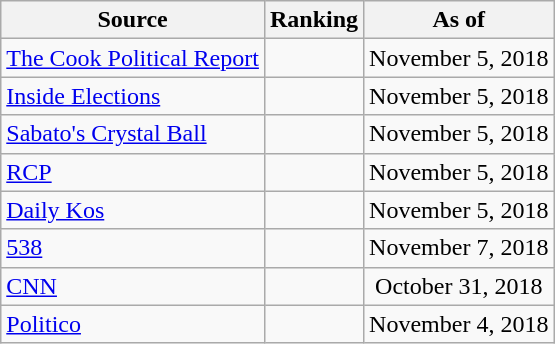<table class="wikitable" style="text-align:center">
<tr>
<th>Source</th>
<th>Ranking</th>
<th>As of</th>
</tr>
<tr>
<td style="text-align:left"><a href='#'>The Cook Political Report</a></td>
<td></td>
<td>November 5, 2018</td>
</tr>
<tr>
<td style="text-align:left"><a href='#'>Inside Elections</a></td>
<td></td>
<td>November 5, 2018</td>
</tr>
<tr>
<td style="text-align:left"><a href='#'>Sabato's Crystal Ball</a></td>
<td></td>
<td>November 5, 2018</td>
</tr>
<tr>
<td style="text-align:left"><a href='#'>RCP</a></td>
<td></td>
<td>November 5, 2018</td>
</tr>
<tr>
<td style="text-align:left"><a href='#'>Daily Kos</a></td>
<td></td>
<td>November 5, 2018</td>
</tr>
<tr>
<td style="text-align:left"><a href='#'>538</a></td>
<td></td>
<td>November 7, 2018</td>
</tr>
<tr>
<td style="text-align:left"><a href='#'>CNN</a></td>
<td></td>
<td>October 31, 2018</td>
</tr>
<tr>
<td style="text-align:left"><a href='#'>Politico</a></td>
<td></td>
<td>November 4, 2018</td>
</tr>
</table>
